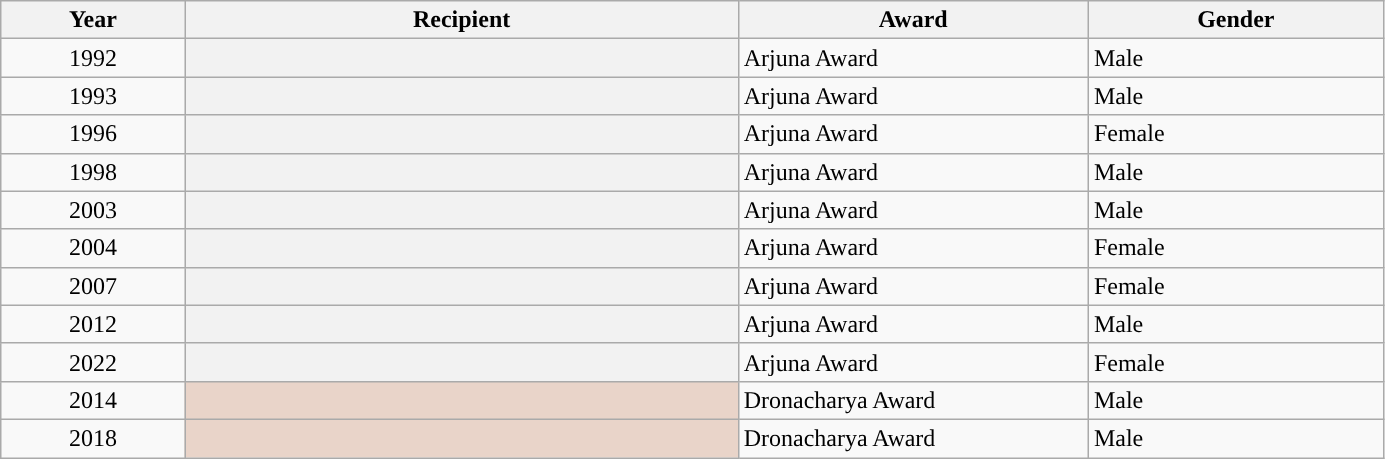<table class="wikitable plainrowheaders sortable" style="width:73%">
<tr>
<th scope="col" style="width:10%">Year</th>
<th scope="col" style="width:30%">Recipient</th>
<th scope="col" style="width:19%">Award</th>
<th scope="col" style="width:16%">Gender</th>
</tr>
<tr>
<td style="text-align:center;">1992</td>
<th scope="row"></th>
<td>Arjuna Award</td>
<td>Male</td>
</tr>
<tr>
<td style="text-align:center;">1993</td>
<th scope="row"></th>
<td>Arjuna Award</td>
<td>Male</td>
</tr>
<tr>
<td style="text-align:center;">1996</td>
<th scope="row"></th>
<td>Arjuna Award</td>
<td>Female</td>
</tr>
<tr>
<td style="text-align:center;">1998</td>
<th scope="row"></th>
<td>Arjuna Award</td>
<td>Male</td>
</tr>
<tr>
<td style="text-align:center;">2003</td>
<th scope="row"></th>
<td>Arjuna Award</td>
<td>Male</td>
</tr>
<tr>
<td style="text-align:center;">2004</td>
<th scope="row"></th>
<td>Arjuna Award</td>
<td>Female</td>
</tr>
<tr>
<td style="text-align:center;">2007</td>
<th scope="row"></th>
<td>Arjuna Award</td>
<td>Female</td>
</tr>
<tr>
<td style="text-align:center;">2012</td>
<th scope="row"></th>
<td>Arjuna Award</td>
<td>Male</td>
</tr>
<tr>
<td style="text-align:center;">2022</td>
<th scope="row"></th>
<td>Arjuna Award</td>
<td>Female</td>
</tr>
<tr>
<td style="text-align:center;">2014</td>
<th scope="row" style="background-color:#E9D4C9"> </th>
<td>Dronacharya Award</td>
<td>Male</td>
</tr>
<tr>
<td style="text-align:center;">2018</td>
<th scope="row" style="background-color:#E9D4C9"> </th>
<td>Dronacharya Award</td>
<td>Male</td>
</tr>
</table>
